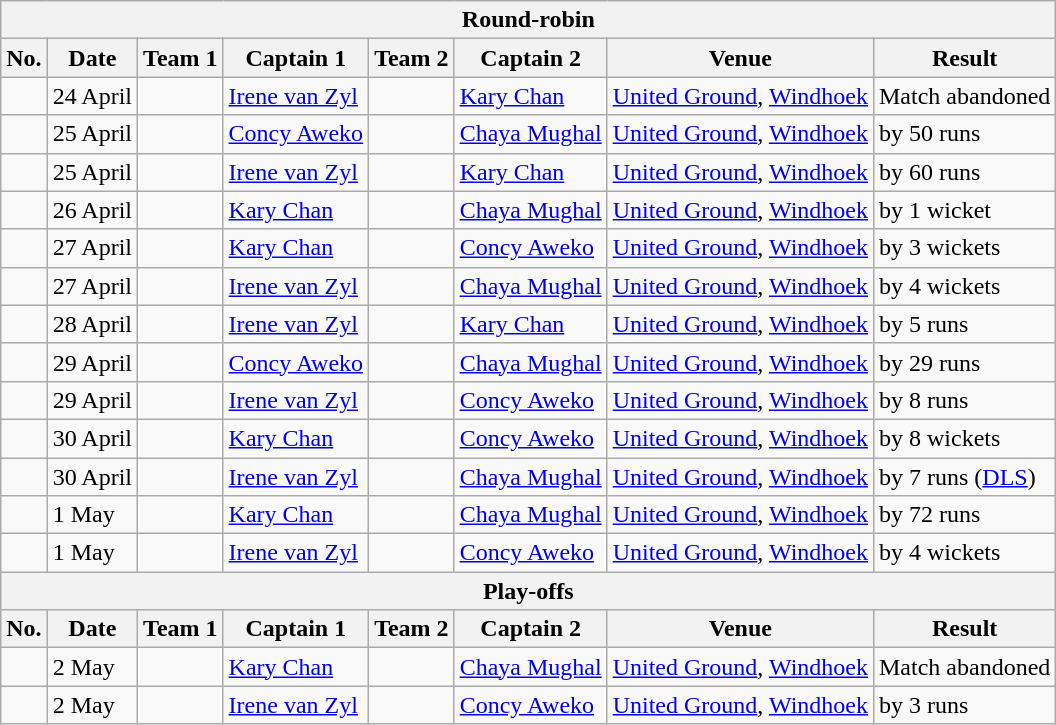<table class="wikitable">
<tr>
<th colspan="8">Round-robin</th>
</tr>
<tr>
<th>No.</th>
<th>Date</th>
<th>Team 1</th>
<th>Captain 1</th>
<th>Team 2</th>
<th>Captain 2</th>
<th>Venue</th>
<th>Result</th>
</tr>
<tr>
<td></td>
<td>24 April</td>
<td></td>
<td><a href='#'>Irene van Zyl</a></td>
<td></td>
<td><a href='#'>Kary Chan</a></td>
<td><a href='#'>United Ground</a>, <a href='#'>Windhoek</a></td>
<td>Match abandoned</td>
</tr>
<tr>
<td></td>
<td>25 April</td>
<td></td>
<td><a href='#'>Concy Aweko</a></td>
<td></td>
<td><a href='#'>Chaya Mughal</a></td>
<td><a href='#'>United Ground</a>, <a href='#'>Windhoek</a></td>
<td> by 50 runs</td>
</tr>
<tr>
<td></td>
<td>25 April</td>
<td></td>
<td><a href='#'>Irene van Zyl</a></td>
<td></td>
<td><a href='#'>Kary Chan</a></td>
<td><a href='#'>United Ground</a>, <a href='#'>Windhoek</a></td>
<td> by 60 runs</td>
</tr>
<tr>
<td></td>
<td>26 April</td>
<td></td>
<td><a href='#'>Kary Chan</a></td>
<td></td>
<td><a href='#'>Chaya Mughal</a></td>
<td><a href='#'>United Ground</a>, <a href='#'>Windhoek</a></td>
<td> by 1 wicket</td>
</tr>
<tr>
<td></td>
<td>27 April</td>
<td></td>
<td><a href='#'>Kary Chan</a></td>
<td></td>
<td><a href='#'>Concy Aweko</a></td>
<td><a href='#'>United Ground</a>, <a href='#'>Windhoek</a></td>
<td> by 3 wickets</td>
</tr>
<tr>
<td></td>
<td>27 April</td>
<td></td>
<td><a href='#'>Irene van Zyl</a></td>
<td></td>
<td><a href='#'>Chaya Mughal</a></td>
<td><a href='#'>United Ground</a>, <a href='#'>Windhoek</a></td>
<td> by 4 wickets</td>
</tr>
<tr>
<td></td>
<td>28 April</td>
<td></td>
<td><a href='#'>Irene van Zyl</a></td>
<td></td>
<td><a href='#'>Kary Chan</a></td>
<td><a href='#'>United Ground</a>, <a href='#'>Windhoek</a></td>
<td> by 5 runs</td>
</tr>
<tr>
<td></td>
<td>29 April</td>
<td></td>
<td><a href='#'>Concy Aweko</a></td>
<td></td>
<td><a href='#'>Chaya Mughal</a></td>
<td><a href='#'>United Ground</a>, <a href='#'>Windhoek</a></td>
<td> by 29 runs</td>
</tr>
<tr>
<td></td>
<td>29 April</td>
<td></td>
<td><a href='#'>Irene van Zyl</a></td>
<td></td>
<td><a href='#'>Concy Aweko</a></td>
<td><a href='#'>United Ground</a>, <a href='#'>Windhoek</a></td>
<td> by 8 runs</td>
</tr>
<tr>
<td></td>
<td>30 April</td>
<td></td>
<td><a href='#'>Kary Chan</a></td>
<td></td>
<td><a href='#'>Concy Aweko</a></td>
<td><a href='#'>United Ground</a>, <a href='#'>Windhoek</a></td>
<td> by 8 wickets</td>
</tr>
<tr>
<td></td>
<td>30 April</td>
<td></td>
<td><a href='#'>Irene van Zyl</a></td>
<td></td>
<td><a href='#'>Chaya Mughal</a></td>
<td><a href='#'>United Ground</a>, <a href='#'>Windhoek</a></td>
<td> by 7 runs (<a href='#'>DLS</a>)</td>
</tr>
<tr>
<td></td>
<td>1 May</td>
<td></td>
<td><a href='#'>Kary Chan</a></td>
<td></td>
<td><a href='#'>Chaya Mughal</a></td>
<td><a href='#'>United Ground</a>, <a href='#'>Windhoek</a></td>
<td> by 72 runs</td>
</tr>
<tr>
<td></td>
<td>1 May</td>
<td></td>
<td><a href='#'>Irene van Zyl</a></td>
<td></td>
<td><a href='#'>Concy Aweko</a></td>
<td><a href='#'>United Ground</a>, <a href='#'>Windhoek</a></td>
<td> by 4 wickets</td>
</tr>
<tr>
<th colspan="8">Play-offs</th>
</tr>
<tr>
<th>No.</th>
<th>Date</th>
<th>Team 1</th>
<th>Captain 1</th>
<th>Team 2</th>
<th>Captain 2</th>
<th>Venue</th>
<th>Result</th>
</tr>
<tr>
<td></td>
<td>2 May</td>
<td></td>
<td><a href='#'>Kary Chan</a></td>
<td></td>
<td><a href='#'>Chaya Mughal</a></td>
<td><a href='#'>United Ground</a>, <a href='#'>Windhoek</a></td>
<td>Match abandoned</td>
</tr>
<tr>
<td></td>
<td>2 May</td>
<td></td>
<td><a href='#'>Irene van Zyl</a></td>
<td></td>
<td><a href='#'>Concy Aweko</a></td>
<td><a href='#'>United Ground</a>, <a href='#'>Windhoek</a></td>
<td> by 3 runs</td>
</tr>
</table>
